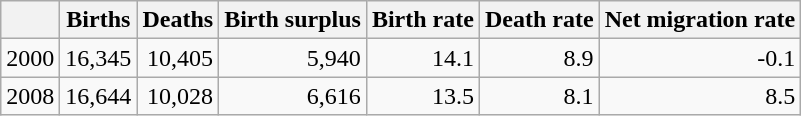<table class="wikitable">
<tr>
<th></th>
<th>Births</th>
<th>Deaths</th>
<th>Birth surplus</th>
<th>Birth rate</th>
<th>Death rate</th>
<th>Net migration rate</th>
</tr>
<tr>
<td>2000</td>
<td align="right">16,345</td>
<td align="right">10,405</td>
<td align="right">5,940</td>
<td align="right">14.1</td>
<td align="right">8.9</td>
<td align="right">-0.1</td>
</tr>
<tr>
<td>2008</td>
<td align="right">16,644</td>
<td align="right">10,028</td>
<td align="right">6,616</td>
<td align="right">13.5</td>
<td align="right">8.1</td>
<td align="right">8.5</td>
</tr>
</table>
